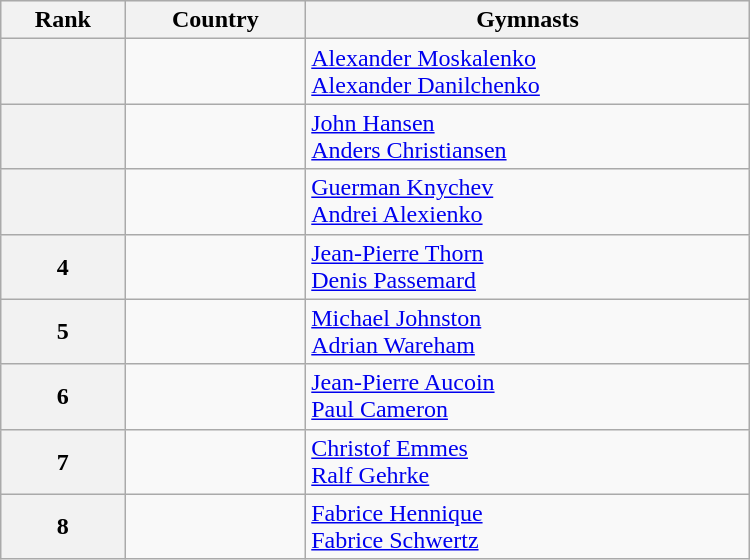<table class="wikitable" width=500>
<tr bgcolor="#efefef">
<th>Rank</th>
<th>Country</th>
<th>Gymnasts</th>
</tr>
<tr>
<th></th>
<td></td>
<td><a href='#'>Alexander Moskalenko</a> <br> <a href='#'>Alexander Danilchenko</a></td>
</tr>
<tr>
<th></th>
<td></td>
<td><a href='#'>John Hansen</a> <br> <a href='#'>Anders Christiansen</a></td>
</tr>
<tr>
<th></th>
<td></td>
<td><a href='#'>Guerman Knychev</a> <br> <a href='#'>Andrei Alexienko</a></td>
</tr>
<tr>
<th>4</th>
<td></td>
<td><a href='#'>Jean-Pierre Thorn</a> <br> <a href='#'>Denis Passemard</a></td>
</tr>
<tr>
<th>5</th>
<td></td>
<td><a href='#'>Michael Johnston</a> <br> <a href='#'>Adrian Wareham</a></td>
</tr>
<tr>
<th>6</th>
<td></td>
<td><a href='#'>Jean-Pierre Aucoin</a> <br> <a href='#'>Paul Cameron</a></td>
</tr>
<tr>
<th>7</th>
<td></td>
<td><a href='#'>Christof Emmes</a> <br> <a href='#'>Ralf Gehrke</a></td>
</tr>
<tr>
<th>8</th>
<td></td>
<td><a href='#'>Fabrice Hennique</a> <br> <a href='#'>Fabrice Schwertz</a></td>
</tr>
</table>
